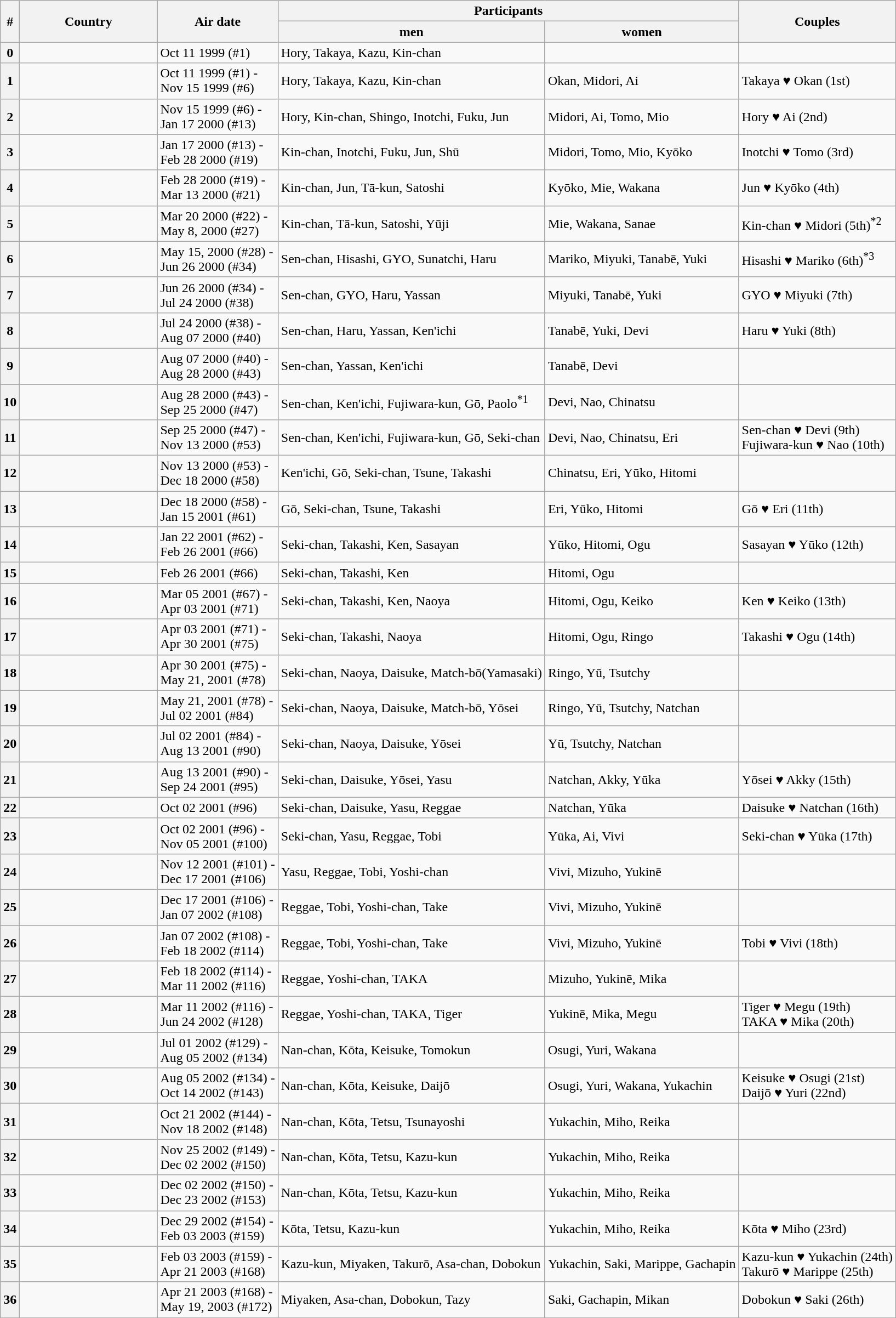<table class="wikitable">
<tr>
<th rowspan="2">#</th>
<th rowspan="2" style="width:10em;">Country</th>
<th rowspan="2">Air date</th>
<th colspan="2">Participants</th>
<th rowspan="2">Couples</th>
</tr>
<tr>
<th>men</th>
<th>women</th>
</tr>
<tr>
<th>0</th>
<td></td>
<td style="white-space:nowrap;">Oct 11 1999 (#1)</td>
<td>Hory, Takaya, Kazu, Kin-chan</td>
<td></td>
<td></td>
</tr>
<tr>
<th>1</th>
<td></td>
<td style="white-space:nowrap;">Oct 11 1999 (#1) -<br>Nov 15 1999 (#6)</td>
<td>Hory, Takaya, Kazu, Kin-chan</td>
<td>Okan, Midori, Ai</td>
<td>Takaya ♥ Okan (1st)</td>
</tr>
<tr>
<th>2</th>
<td style="width:10em;"></td>
<td style="white-space:nowrap;">Nov 15 1999 (#6) -<br>Jan 17 2000 (#13)</td>
<td>Hory, Kin-chan, Shingo, Inotchi, Fuku, Jun</td>
<td>Midori, Ai, Tomo, Mio</td>
<td>Hory ♥ Ai (2nd)</td>
</tr>
<tr>
<th>3</th>
<td></td>
<td style="white-space:nowrap;">Jan 17 2000 (#13) -<br>Feb 28 2000 (#19)</td>
<td>Kin-chan, Inotchi, Fuku, Jun, Shū</td>
<td>Midori, Tomo, Mio, Kyōko</td>
<td>Inotchi ♥ Tomo (3rd)</td>
</tr>
<tr>
<th>4</th>
<td></td>
<td style="white-space:nowrap;">Feb 28 2000 (#19) -<br>Mar 13 2000 (#21)</td>
<td>Kin-chan, Jun, Tā-kun, Satoshi</td>
<td>Kyōko, Mie, Wakana</td>
<td>Jun ♥ Kyōko (4th)</td>
</tr>
<tr>
<th>5</th>
<td></td>
<td style="white-space:nowrap;">Mar 20 2000 (#22) -<br>May 8, 2000 (#27)</td>
<td>Kin-chan, Tā-kun, Satoshi, Yūji</td>
<td>Mie, Wakana, Sanae</td>
<td>Kin-chan ♥ Midori (5th)<sup>*2</sup></td>
</tr>
<tr>
<th>6</th>
<td></td>
<td style="white-space:nowrap;">May 15, 2000 (#28) -<br>Jun 26 2000 (#34)</td>
<td>Sen-chan, Hisashi, GYO, Sunatchi, Haru</td>
<td>Mariko, Miyuki, Tanabē, Yuki</td>
<td>Hisashi ♥ Mariko (6th)<sup>*3</sup></td>
</tr>
<tr>
<th>7</th>
<td></td>
<td style="white-space:nowrap;">Jun 26 2000 (#34) -<br>Jul 24 2000 (#38)</td>
<td>Sen-chan, GYO, Haru, Yassan</td>
<td>Miyuki, Tanabē, Yuki</td>
<td>GYO ♥ Miyuki (7th)</td>
</tr>
<tr>
<th>8</th>
<td></td>
<td style="white-space:nowrap;">Jul 24 2000 (#38) -<br>Aug 07 2000 (#40)</td>
<td>Sen-chan, Haru, Yassan, Ken'ichi</td>
<td>Tanabē, Yuki, Devi</td>
<td>Haru ♥ Yuki (8th)</td>
</tr>
<tr>
<th>9</th>
<td></td>
<td style="white-space:nowrap;">Aug 07 2000 (#40) -<br>Aug 28 2000 (#43)</td>
<td>Sen-chan, Yassan, Ken'ichi</td>
<td>Tanabē, Devi</td>
<td></td>
</tr>
<tr>
<th>10</th>
<td></td>
<td style="white-space:nowrap;">Aug 28 2000 (#43) -<br>Sep 25 2000 (#47)</td>
<td>Sen-chan, Ken'ichi, Fujiwara-kun, Gō, Paolo<sup>*1</sup></td>
<td>Devi, Nao, Chinatsu</td>
<td></td>
</tr>
<tr>
<th>11</th>
<td></td>
<td style="white-space:nowrap;">Sep 25 2000 (#47) -<br>Nov 13 2000 (#53)</td>
<td>Sen-chan, Ken'ichi, Fujiwara-kun, Gō, Seki-chan</td>
<td>Devi, Nao, Chinatsu, Eri</td>
<td>Sen-chan ♥ Devi (9th)<br>Fujiwara-kun ♥ Nao (10th)</td>
</tr>
<tr>
<th>12</th>
<td></td>
<td style="white-space:nowrap;">Nov 13 2000 (#53) -<br>Dec 18 2000 (#58)</td>
<td>Ken'ichi, Gō, Seki-chan, Tsune, Takashi</td>
<td>Chinatsu, Eri, Yūko, Hitomi</td>
<td></td>
</tr>
<tr>
<th>13</th>
<td></td>
<td style="white-space:nowrap;">Dec 18 2000 (#58) -<br>Jan 15 2001 (#61)</td>
<td>Gō, Seki-chan, Tsune, Takashi</td>
<td>Eri, Yūko, Hitomi</td>
<td>Gō ♥ Eri (11th)</td>
</tr>
<tr>
<th>14</th>
<td></td>
<td style="white-space:nowrap;">Jan 22 2001 (#62) -<br>Feb 26 2001 (#66)</td>
<td>Seki-chan, Takashi, Ken, Sasayan</td>
<td>Yūko, Hitomi, Ogu</td>
<td>Sasayan ♥ Yūko (12th)</td>
</tr>
<tr>
<th>15</th>
<td></td>
<td style="white-space:nowrap;">Feb 26 2001 (#66)</td>
<td>Seki-chan, Takashi, Ken</td>
<td>Hitomi, Ogu</td>
<td></td>
</tr>
<tr>
<th>16</th>
<td></td>
<td style="white-space:nowrap;">Mar 05 2001 (#67) -<br>Apr 03 2001 (#71)</td>
<td>Seki-chan, Takashi, Ken, Naoya</td>
<td>Hitomi, Ogu, Keiko</td>
<td>Ken ♥ Keiko (13th)</td>
</tr>
<tr>
<th>17</th>
<td></td>
<td style="white-space:nowrap;">Apr 03 2001 (#71) -<br>Apr 30 2001 (#75)</td>
<td>Seki-chan, Takashi, Naoya</td>
<td>Hitomi, Ogu, Ringo</td>
<td>Takashi ♥ Ogu (14th)</td>
</tr>
<tr>
<th>18</th>
<td></td>
<td style="white-space:nowrap;">Apr 30 2001 (#75) -<br>May 21, 2001 (#78)</td>
<td>Seki-chan, Naoya, Daisuke, Match-bō(Yamasaki)</td>
<td>Ringo, Yū, Tsutchy</td>
<td></td>
</tr>
<tr>
<th>19</th>
<td></td>
<td style="white-space:nowrap;">May 21, 2001 (#78) -<br>Jul 02 2001 (#84)</td>
<td>Seki-chan, Naoya, Daisuke, Match-bō, Yōsei</td>
<td>Ringo, Yū, Tsutchy, Natchan</td>
<td></td>
</tr>
<tr>
<th>20</th>
<td></td>
<td style="white-space:nowrap;">Jul 02 2001 (#84) -<br>Aug 13 2001 (#90)</td>
<td>Seki-chan, Naoya, Daisuke, Yōsei</td>
<td>Yū, Tsutchy, Natchan</td>
<td></td>
</tr>
<tr>
<th>21</th>
<td></td>
<td style="white-space:nowrap;">Aug 13 2001 (#90) -<br>Sep 24 2001 (#95)</td>
<td>Seki-chan, Daisuke, Yōsei, Yasu</td>
<td>Natchan, Akky, Yūka</td>
<td>Yōsei ♥ Akky (15th)</td>
</tr>
<tr>
<th>22</th>
<td></td>
<td style="white-space:nowrap;">Oct 02 2001 (#96)</td>
<td>Seki-chan, Daisuke, Yasu, Reggae</td>
<td>Natchan, Yūka</td>
<td>Daisuke ♥ Natchan (16th)</td>
</tr>
<tr>
<th>23</th>
<td></td>
<td style="white-space:nowrap;">Oct 02 2001 (#96) -<br>Nov 05 2001 (#100)</td>
<td>Seki-chan, Yasu, Reggae, Tobi</td>
<td>Yūka, Ai, Vivi</td>
<td>Seki-chan ♥ Yūka (17th)</td>
</tr>
<tr>
<th>24</th>
<td></td>
<td style="white-space:nowrap;">Nov 12 2001 (#101) -<br>Dec 17 2001 (#106)</td>
<td>Yasu, Reggae, Tobi, Yoshi-chan</td>
<td>Vivi, Mizuho, Yukinē</td>
<td></td>
</tr>
<tr>
<th>25</th>
<td></td>
<td style="white-space:nowrap;">Dec 17 2001 (#106) -<br>Jan 07 2002 (#108)</td>
<td>Reggae, Tobi, Yoshi-chan, Take</td>
<td>Vivi, Mizuho, Yukinē</td>
<td></td>
</tr>
<tr>
<th>26</th>
<td></td>
<td style="white-space:nowrap;">Jan 07 2002 (#108) -<br>Feb 18 2002 (#114)</td>
<td>Reggae, Tobi, Yoshi-chan, Take</td>
<td>Vivi, Mizuho, Yukinē</td>
<td>Tobi ♥ Vivi (18th)</td>
</tr>
<tr>
<th>27</th>
<td></td>
<td style="white-space:nowrap;">Feb 18 2002 (#114) -<br>Mar 11 2002 (#116)</td>
<td>Reggae, Yoshi-chan, TAKA</td>
<td>Mizuho, Yukinē, Mika</td>
<td></td>
</tr>
<tr>
<th>28</th>
<td></td>
<td style="white-space:nowrap;">Mar 11 2002 (#116) -<br>Jun 24 2002 (#128)</td>
<td>Reggae, Yoshi-chan, TAKA, Tiger</td>
<td>Yukinē, Mika, Megu</td>
<td>Tiger ♥ Megu (19th)<br>TAKA ♥ Mika (20th)</td>
</tr>
<tr>
<th>29</th>
<td></td>
<td style="white-space:nowrap;">Jul 01 2002 (#129) -<br>Aug 05 2002 (#134)</td>
<td>Nan-chan, Kōta, Keisuke, Tomokun</td>
<td>Osugi, Yuri, Wakana</td>
<td></td>
</tr>
<tr>
<th>30</th>
<td></td>
<td style="white-space:nowrap;">Aug 05 2002 (#134) -<br>Oct 14 2002 (#143)</td>
<td>Nan-chan, Kōta, Keisuke, Daijō</td>
<td>Osugi, Yuri, Wakana, Yukachin</td>
<td>Keisuke ♥ Osugi (21st)<br>Daijō ♥ Yuri (22nd)</td>
</tr>
<tr>
<th>31</th>
<td style="width:10em;"></td>
<td style="white-space:nowrap;">Oct 21 2002 (#144) -<br>Nov 18 2002 (#148)</td>
<td>Nan-chan, Kōta, Tetsu, Tsunayoshi</td>
<td>Yukachin, Miho, Reika</td>
<td></td>
</tr>
<tr>
<th>32</th>
<td></td>
<td style="white-space:nowrap;">Nov 25 2002 (#149) -<br>Dec 02 2002 (#150)</td>
<td>Nan-chan, Kōta, Tetsu, Kazu-kun</td>
<td>Yukachin, Miho, Reika</td>
<td></td>
</tr>
<tr>
<th>33</th>
<td></td>
<td style="white-space:nowrap;">Dec 02 2002 (#150) -<br>Dec 23 2002 (#153)</td>
<td>Nan-chan, Kōta, Tetsu, Kazu-kun</td>
<td>Yukachin, Miho, Reika</td>
<td></td>
</tr>
<tr>
<th>34</th>
<td></td>
<td style="white-space:nowrap;">Dec 29 2002 (#154) -<br>Feb 03 2003 (#159)</td>
<td>Kōta, Tetsu, Kazu-kun</td>
<td>Yukachin, Miho, Reika</td>
<td>Kōta ♥ Miho (23rd)</td>
</tr>
<tr>
<th>35</th>
<td></td>
<td style="white-space:nowrap;">Feb 03 2003 (#159) -<br>Apr 21 2003 (#168)</td>
<td>Kazu-kun, Miyaken, Takurō, Asa-chan, Dobokun</td>
<td>Yukachin, Saki, Marippe, Gachapin</td>
<td>Kazu-kun ♥ Yukachin (24th)<br>Takurō ♥ Marippe (25th)</td>
</tr>
<tr>
<th>36</th>
<td></td>
<td style="white-space:nowrap;">Apr 21 2003 (#168) -<br>May 19, 2003 (#172)</td>
<td>Miyaken, Asa-chan, Dobokun, Tazy</td>
<td>Saki, Gachapin, Mikan</td>
<td>Dobokun ♥ Saki (26th)</td>
</tr>
</table>
